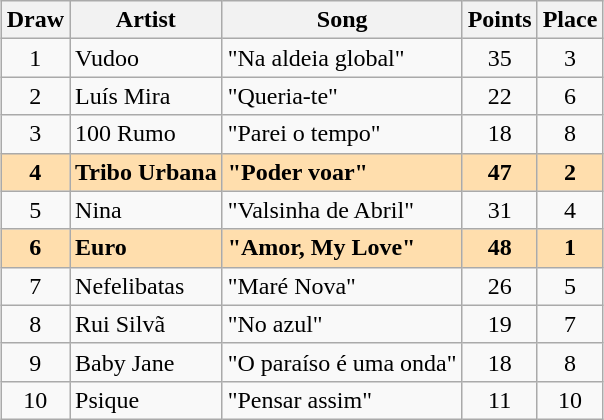<table class="sortable wikitable" style="margin: 1em auto 1em auto; text-align:center">
<tr>
<th>Draw</th>
<th>Artist</th>
<th>Song</th>
<th>Points</th>
<th>Place</th>
</tr>
<tr>
<td>1</td>
<td align="left">Vudoo</td>
<td align="left">"Na aldeia global"</td>
<td>35</td>
<td>3</td>
</tr>
<tr>
<td>2</td>
<td align="left">Luís Mira</td>
<td align="left">"Queria-te"</td>
<td>22</td>
<td>6</td>
</tr>
<tr>
<td>3</td>
<td align="left">100 Rumo</td>
<td align="left">"Parei o tempo"</td>
<td>18</td>
<td>8</td>
</tr>
<tr style="font-weight:bold; background:#FFDEAD;">
<td>4</td>
<td align="left">Tribo Urbana</td>
<td align="left">"Poder voar"</td>
<td>47</td>
<td>2</td>
</tr>
<tr>
<td>5</td>
<td align="left">Nina</td>
<td align="left">"Valsinha de Abril"</td>
<td>31</td>
<td>4</td>
</tr>
<tr style="font-weight:bold; background:#FFDEAD;">
<td>6</td>
<td align="left">Euro</td>
<td align="left">"Amor, My Love"</td>
<td>48</td>
<td>1</td>
</tr>
<tr>
<td>7</td>
<td align="left">Nefelibatas</td>
<td align="left">"Maré Nova"</td>
<td>26</td>
<td>5</td>
</tr>
<tr>
<td>8</td>
<td align="left">Rui Silvã</td>
<td align="left">"No azul"</td>
<td>19</td>
<td>7</td>
</tr>
<tr>
<td>9</td>
<td align="left">Baby Jane</td>
<td align="left">"O paraíso é uma onda"</td>
<td>18</td>
<td>8</td>
</tr>
<tr>
<td>10</td>
<td align="left">Psique</td>
<td align="left">"Pensar assim"</td>
<td>11</td>
<td>10</td>
</tr>
</table>
